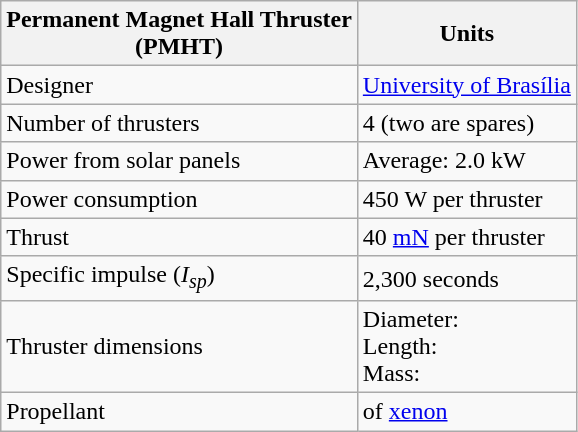<table class="wikitable floatright">
<tr>
<th>Permanent Magnet Hall Thruster<br>(PMHT)</th>
<th>Units</th>
</tr>
<tr>
<td>Designer</td>
<td><a href='#'>University of Brasília</a></td>
</tr>
<tr>
<td>Number of thrusters</td>
<td>4 (two are spares)</td>
</tr>
<tr>
<td>Power from solar panels</td>
<td>Average: 2.0 kW</td>
</tr>
<tr>
<td>Power consumption</td>
<td>450 W per thruster</td>
</tr>
<tr>
<td>Thrust</td>
<td>40 <a href='#'>mN</a> per thruster</td>
</tr>
<tr>
<td>Specific impulse (<em>I<sub>sp</sub></em>)</td>
<td>2,300 seconds</td>
</tr>
<tr>
<td>Thruster dimensions</td>
<td>Diameter:  <br> Length:  <br> Mass: </td>
</tr>
<tr>
<td>Propellant</td>
<td> of <a href='#'>xenon</a></td>
</tr>
</table>
